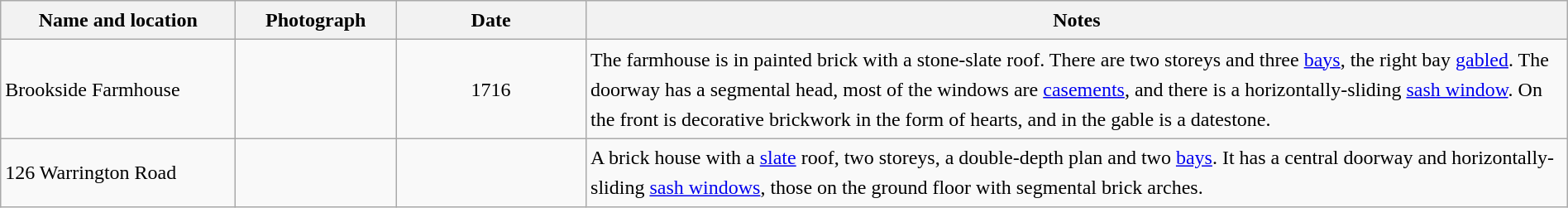<table class="wikitable sortable plainrowheaders" style="width:100%;border:0px;text-align:left;line-height:150%;">
<tr>
<th scope="col"  style="width:150px">Name and location</th>
<th scope="col"  style="width:100px" class="unsortable">Photograph</th>
<th scope="col"  style="width:120px">Date</th>
<th scope="col"  style="width:650px" class="unsortable">Notes</th>
</tr>
<tr>
<td>Brookside Farmhouse<br><small></small></td>
<td></td>
<td align="center">1716</td>
<td>The farmhouse is in painted brick with a stone-slate roof. There are two storeys and three <a href='#'>bays</a>, the right bay <a href='#'>gabled</a>. The doorway has a segmental head, most of the windows are <a href='#'>casements</a>, and there is a horizontally-sliding <a href='#'>sash window</a>. On the front is decorative brickwork in the form of hearts, and in the gable is a datestone.</td>
</tr>
<tr>
<td>126 Warrington Road<br><small></small></td>
<td></td>
<td align="center"></td>
<td>A brick house with a <a href='#'>slate</a> roof, two storeys, a double-depth plan and two <a href='#'>bays</a>. It has a central doorway and horizontally-sliding <a href='#'>sash windows</a>, those on the ground floor with segmental brick arches.</td>
</tr>
<tr>
</tr>
</table>
